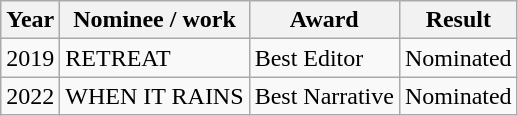<table class="wikitable">
<tr>
<th>Year</th>
<th>Nominee / work</th>
<th>Award</th>
<th>Result</th>
</tr>
<tr>
<td>2019</td>
<td>RETREAT</td>
<td>Best Editor</td>
<td>Nominated</td>
</tr>
<tr>
<td>2022</td>
<td>WHEN IT RAINS</td>
<td>Best Narrative</td>
<td>Nominated</td>
</tr>
</table>
